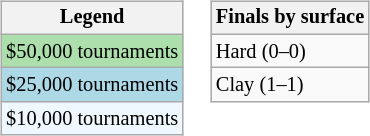<table>
<tr valign=top>
<td><br><table class=wikitable style="font-size:85%">
<tr>
<th>Legend</th>
</tr>
<tr style="background:#addfad;">
<td>$50,000 tournaments</td>
</tr>
<tr style="background:lightblue;">
<td>$25,000 tournaments</td>
</tr>
<tr style="background:#f0f8ff;">
<td>$10,000 tournaments</td>
</tr>
</table>
</td>
<td><br><table class=wikitable style="font-size:85%">
<tr>
<th>Finals by surface</th>
</tr>
<tr>
<td>Hard (0–0)</td>
</tr>
<tr>
<td>Clay (1–1)</td>
</tr>
</table>
</td>
</tr>
</table>
